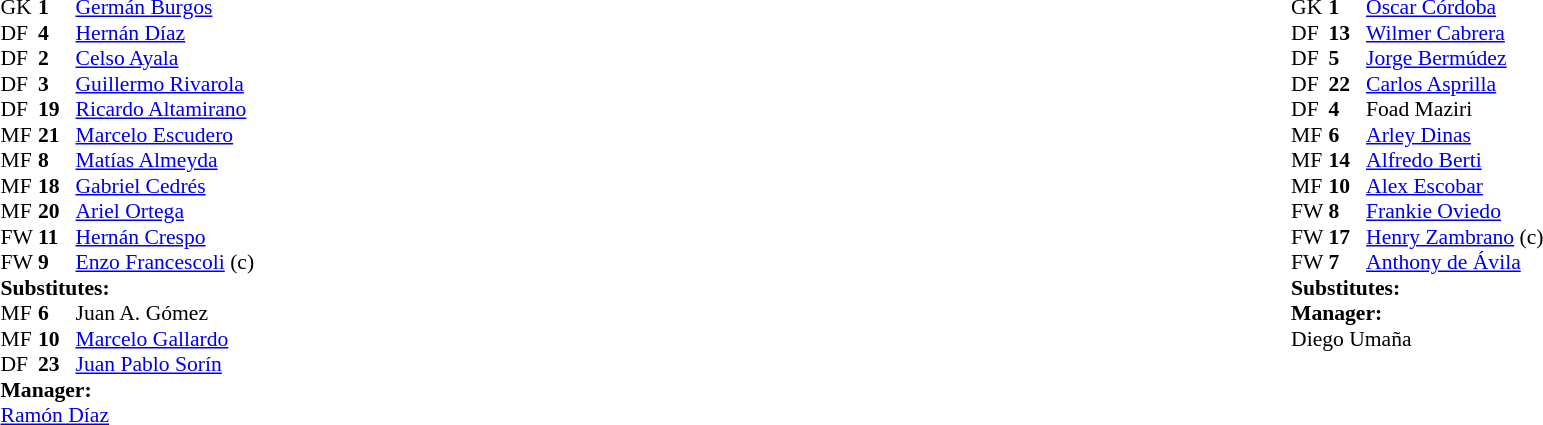<table width=100%>
<tr>
<td valign="top" width="50%"><br><table style="font-size:90%" cellspacing="0" cellpadding="0">
<tr>
<td colspan="4"></td>
</tr>
<tr>
<th width=25></th>
<th width=25></th>
</tr>
<tr>
<td>GK</td>
<td><strong>1</strong></td>
<td> <a href='#'>Germán Burgos</a></td>
</tr>
<tr>
<td>DF</td>
<td><strong>4</strong></td>
<td> <a href='#'>Hernán Díaz</a></td>
</tr>
<tr>
<td>DF</td>
<td><strong>2</strong></td>
<td> <a href='#'>Celso Ayala</a></td>
</tr>
<tr>
<td>DF</td>
<td><strong>3</strong></td>
<td> <a href='#'>Guillermo Rivarola</a></td>
</tr>
<tr>
<td>DF</td>
<td><strong>19</strong></td>
<td> <a href='#'>Ricardo Altamirano</a></td>
</tr>
<tr>
<td>MF</td>
<td><strong>21</strong></td>
<td> <a href='#'>Marcelo Escudero</a></td>
<td></td>
<td></td>
</tr>
<tr>
<td>MF</td>
<td><strong>8</strong></td>
<td> <a href='#'>Matías Almeyda</a></td>
</tr>
<tr>
<td>MF</td>
<td><strong>18</strong></td>
<td> <a href='#'>Gabriel Cedrés</a></td>
</tr>
<tr>
<td>MF</td>
<td><strong>20</strong></td>
<td> <a href='#'>Ariel Ortega</a></td>
<td></td>
<td></td>
</tr>
<tr>
<td>FW</td>
<td><strong>11</strong></td>
<td> <a href='#'>Hernán Crespo</a></td>
<td></td>
<td></td>
</tr>
<tr>
<td>FW</td>
<td><strong>9</strong></td>
<td> <a href='#'>Enzo Francescoli</a> (c)</td>
</tr>
<tr>
<td colspan=3><strong>Substitutes:</strong></td>
</tr>
<tr>
<td>MF</td>
<td><strong>6</strong></td>
<td> Juan A. Gómez</td>
<td></td>
<td></td>
</tr>
<tr>
<td>MF</td>
<td><strong>10</strong></td>
<td> <a href='#'>Marcelo Gallardo</a></td>
<td></td>
<td></td>
</tr>
<tr>
<td>DF</td>
<td><strong>23</strong></td>
<td> <a href='#'>Juan Pablo Sorín</a></td>
<td></td>
<td></td>
</tr>
<tr>
<td colspan=3><strong>Manager:</strong></td>
</tr>
<tr>
<td colspan=4> <a href='#'>Ramón Díaz</a></td>
</tr>
</table>
</td>
<td valign="top" width="50%"><br><table style="font-size:90%" cellspacing="0" cellpadding="0" align=center>
<tr>
<td colspan="4"></td>
</tr>
<tr>
<th width=25></th>
<th width=25></th>
</tr>
<tr>
<td>GK</td>
<td><strong>1</strong></td>
<td> <a href='#'>Oscar Córdoba</a></td>
</tr>
<tr>
<td>DF</td>
<td><strong>13</strong></td>
<td> <a href='#'>Wilmer Cabrera</a></td>
</tr>
<tr>
<td>DF</td>
<td><strong>5</strong></td>
<td> <a href='#'>Jorge Bermúdez</a></td>
</tr>
<tr>
<td>DF</td>
<td><strong>22</strong></td>
<td> <a href='#'>Carlos Asprilla</a></td>
</tr>
<tr>
<td>DF</td>
<td><strong>4</strong></td>
<td> Foad Maziri</td>
</tr>
<tr>
<td>MF</td>
<td><strong>6</strong></td>
<td> <a href='#'>Arley Dinas</a></td>
</tr>
<tr>
<td>MF</td>
<td><strong>14</strong></td>
<td> <a href='#'>Alfredo Berti</a></td>
</tr>
<tr>
<td>MF</td>
<td><strong>10</strong></td>
<td> <a href='#'>Alex Escobar</a></td>
</tr>
<tr>
<td>FW</td>
<td><strong>8</strong></td>
<td> <a href='#'>Frankie Oviedo</a></td>
</tr>
<tr>
<td>FW</td>
<td><strong>17</strong></td>
<td> <a href='#'>Henry Zambrano</a>  (c)</td>
</tr>
<tr>
<td>FW</td>
<td><strong>7</strong></td>
<td> <a href='#'>Anthony de Ávila</a></td>
</tr>
<tr>
<td colspan=3><strong>Substitutes:</strong></td>
</tr>
<tr>
<td></td>
<td></td>
<td></td>
</tr>
<tr>
<td colspan=3><strong>Manager:</strong></td>
</tr>
<tr>
<td colspan=4> Diego Umaña</td>
</tr>
</table>
</td>
</tr>
</table>
